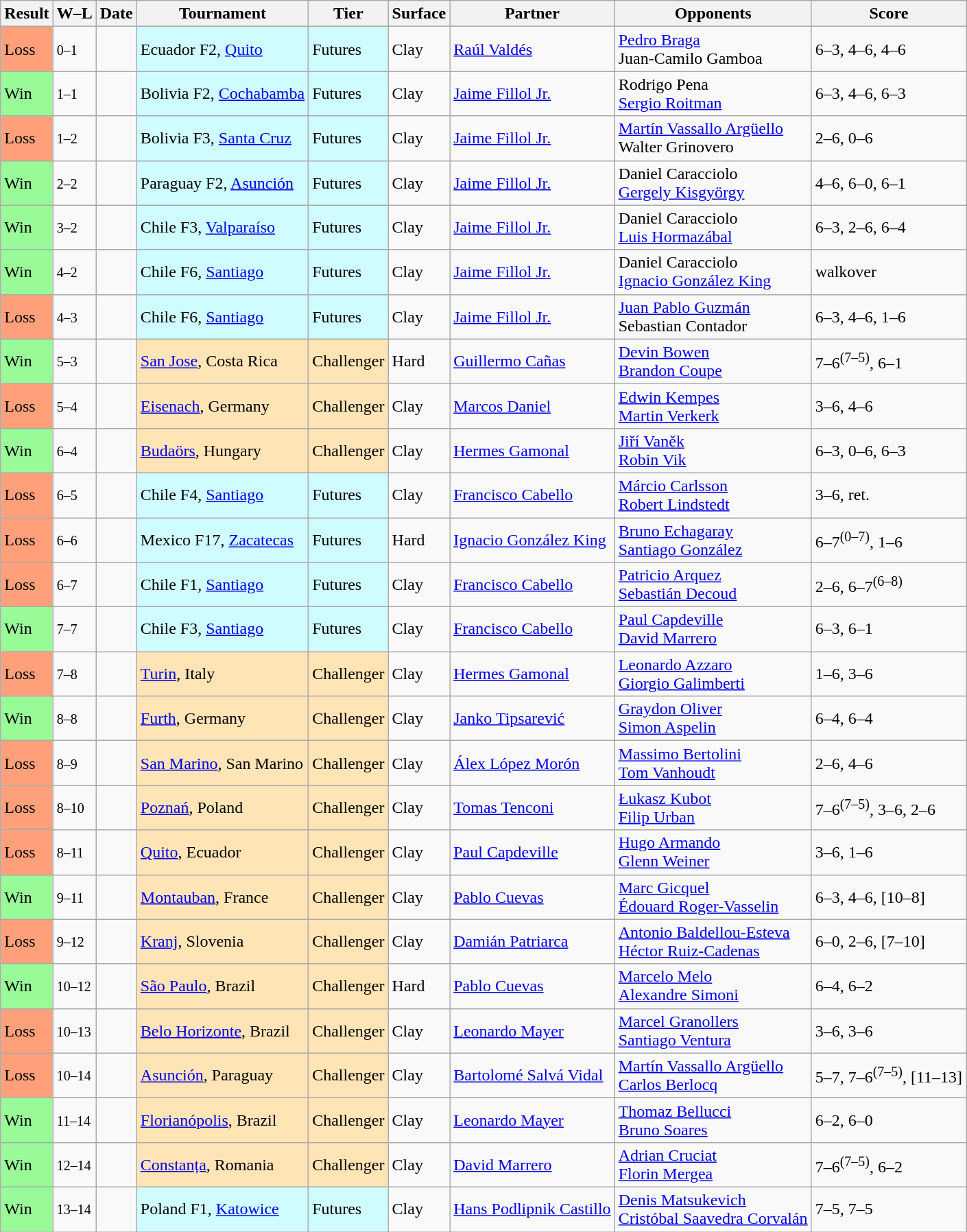<table class="sortable wikitable">
<tr>
<th>Result</th>
<th class="unsortable">W–L</th>
<th>Date</th>
<th>Tournament</th>
<th>Tier</th>
<th>Surface</th>
<th>Partner</th>
<th>Opponents</th>
<th class="unsortable">Score</th>
</tr>
<tr>
<td style="background:#ffa07a;">Loss</td>
<td><small>0–1</small></td>
<td></td>
<td style="background:#cffcff;">Ecuador F2, <a href='#'>Quito</a></td>
<td style="background:#cffcff;">Futures</td>
<td>Clay</td>
<td> <a href='#'>Raúl Valdés</a></td>
<td> <a href='#'>Pedro Braga</a> <br>  Juan-Camilo Gamboa</td>
<td>6–3, 4–6, 4–6</td>
</tr>
<tr>
<td style="background:#98fb98;">Win</td>
<td><small>1–1</small></td>
<td></td>
<td style="background:#cffcff;">Bolivia F2, <a href='#'>Cochabamba</a></td>
<td style="background:#cffcff;">Futures</td>
<td>Clay</td>
<td> <a href='#'>Jaime Fillol Jr.</a></td>
<td> Rodrigo Pena <br>  <a href='#'>Sergio Roitman</a></td>
<td>6–3, 4–6, 6–3</td>
</tr>
<tr>
<td style="background:#ffa07a;">Loss</td>
<td><small>1–2</small></td>
<td></td>
<td style="background:#cffcff;">Bolivia F3, <a href='#'>Santa Cruz</a></td>
<td style="background:#cffcff;">Futures</td>
<td>Clay</td>
<td> <a href='#'>Jaime Fillol Jr.</a></td>
<td> <a href='#'>Martín Vassallo Argüello</a> <br>  Walter Grinovero</td>
<td>2–6, 0–6</td>
</tr>
<tr>
<td style="background:#98fb98;">Win</td>
<td><small>2–2</small></td>
<td></td>
<td style="background:#cffcff;">Paraguay F2, <a href='#'>Asunción</a></td>
<td style="background:#cffcff;">Futures</td>
<td>Clay</td>
<td> <a href='#'>Jaime Fillol Jr.</a></td>
<td> Daniel Caracciolo <br>  <a href='#'>Gergely Kisgyörgy</a></td>
<td>4–6, 6–0, 6–1</td>
</tr>
<tr>
<td style="background:#98fb98;">Win</td>
<td><small>3–2</small></td>
<td></td>
<td style="background:#cffcff;">Chile F3, <a href='#'>Valparaíso</a></td>
<td style="background:#cffcff;">Futures</td>
<td>Clay</td>
<td> <a href='#'>Jaime Fillol Jr.</a></td>
<td> Daniel Caracciolo <br>  <a href='#'>Luis Hormazábal</a></td>
<td>6–3, 2–6, 6–4</td>
</tr>
<tr>
<td style="background:#98fb98;">Win</td>
<td><small>4–2</small></td>
<td></td>
<td style="background:#cffcff;">Chile F6, <a href='#'>Santiago</a></td>
<td style="background:#cffcff;">Futures</td>
<td>Clay</td>
<td> <a href='#'>Jaime Fillol Jr.</a></td>
<td> Daniel Caracciolo <br>  <a href='#'>Ignacio González King</a></td>
<td>walkover</td>
</tr>
<tr>
<td style="background:#ffa07a;">Loss</td>
<td><small>4–3</small></td>
<td></td>
<td style="background:#cffcff;">Chile F6, <a href='#'>Santiago</a></td>
<td style="background:#cffcff;">Futures</td>
<td>Clay</td>
<td> <a href='#'>Jaime Fillol Jr.</a></td>
<td> <a href='#'>Juan Pablo Guzmán</a> <br>  Sebastian Contador</td>
<td>6–3, 4–6, 1–6</td>
</tr>
<tr>
<td style="background:#98fb98;">Win</td>
<td><small>5–3</small></td>
<td></td>
<td style="background:moccasin;"><a href='#'>San Jose</a>, Costa Rica</td>
<td style="background:moccasin;">Challenger</td>
<td>Hard</td>
<td> <a href='#'>Guillermo Cañas</a></td>
<td> <a href='#'>Devin Bowen</a> <br>  <a href='#'>Brandon Coupe</a></td>
<td>7–6<sup>(7–5)</sup>, 6–1</td>
</tr>
<tr>
<td style="background:#ffa07a;">Loss</td>
<td><small>5–4</small></td>
<td></td>
<td style="background:moccasin;"><a href='#'>Eisenach</a>, Germany</td>
<td style="background:moccasin;">Challenger</td>
<td>Clay</td>
<td> <a href='#'>Marcos Daniel</a></td>
<td> <a href='#'>Edwin Kempes</a> <br>  <a href='#'>Martin Verkerk</a></td>
<td>3–6, 4–6</td>
</tr>
<tr>
<td style="background:#98fb98;">Win</td>
<td><small>6–4</small></td>
<td></td>
<td style="background:moccasin;"><a href='#'>Budaörs</a>, Hungary</td>
<td style="background:moccasin;">Challenger</td>
<td>Clay</td>
<td> <a href='#'>Hermes Gamonal</a></td>
<td> <a href='#'>Jiří Vaněk</a> <br>  <a href='#'>Robin Vik</a></td>
<td>6–3, 0–6, 6–3</td>
</tr>
<tr>
<td style="background:#ffa07a;">Loss</td>
<td><small>6–5</small></td>
<td></td>
<td style="background:#cffcff;">Chile F4, <a href='#'>Santiago</a></td>
<td style="background:#cffcff;">Futures</td>
<td>Clay</td>
<td> <a href='#'>Francisco Cabello</a></td>
<td> <a href='#'>Márcio Carlsson</a> <br>  <a href='#'>Robert Lindstedt</a></td>
<td>3–6, ret.</td>
</tr>
<tr>
<td style="background:#ffa07a;">Loss</td>
<td><small>6–6</small></td>
<td></td>
<td style="background:#cffcff;">Mexico F17, <a href='#'>Zacatecas</a></td>
<td style="background:#cffcff;">Futures</td>
<td>Hard</td>
<td> <a href='#'>Ignacio González King</a></td>
<td> <a href='#'>Bruno Echagaray</a> <br>  <a href='#'>Santiago González</a></td>
<td>6–7<sup>(0–7)</sup>, 1–6</td>
</tr>
<tr>
<td style="background:#ffa07a;">Loss</td>
<td><small>6–7</small></td>
<td></td>
<td style="background:#cffcff;">Chile F1, <a href='#'>Santiago</a></td>
<td style="background:#cffcff;">Futures</td>
<td>Clay</td>
<td> <a href='#'>Francisco Cabello</a></td>
<td> <a href='#'>Patricio Arquez</a> <br>  <a href='#'>Sebastián Decoud</a></td>
<td>2–6, 6–7<sup>(6–8)</sup></td>
</tr>
<tr>
<td style="background:#98fb98;">Win</td>
<td><small>7–7</small></td>
<td></td>
<td style="background:#cffcff;">Chile F3, <a href='#'>Santiago</a></td>
<td style="background:#cffcff;">Futures</td>
<td>Clay</td>
<td> <a href='#'>Francisco Cabello</a></td>
<td> <a href='#'>Paul Capdeville</a> <br>  <a href='#'>David Marrero</a></td>
<td>6–3, 6–1</td>
</tr>
<tr>
<td style="background:#ffa07a;">Loss</td>
<td><small>7–8</small></td>
<td></td>
<td style="background:moccasin;"><a href='#'>Turin</a>, Italy</td>
<td style="background:moccasin;">Challenger</td>
<td>Clay</td>
<td> <a href='#'>Hermes Gamonal</a></td>
<td> <a href='#'>Leonardo Azzaro</a> <br>  <a href='#'>Giorgio Galimberti</a></td>
<td>1–6, 3–6</td>
</tr>
<tr>
<td style="background:#98fb98;">Win</td>
<td><small>8–8</small></td>
<td></td>
<td style="background:moccasin;"><a href='#'>Furth</a>, Germany</td>
<td style="background:moccasin;">Challenger</td>
<td>Clay</td>
<td> <a href='#'>Janko Tipsarević</a></td>
<td> <a href='#'>Graydon Oliver</a> <br>  <a href='#'>Simon Aspelin</a></td>
<td>6–4, 6–4</td>
</tr>
<tr>
<td style="background:#ffa07a;">Loss</td>
<td><small>8–9</small></td>
<td></td>
<td style="background:moccasin;"><a href='#'>San Marino</a>, San Marino</td>
<td style="background:moccasin;">Challenger</td>
<td>Clay</td>
<td> <a href='#'>Álex López Morón</a></td>
<td> <a href='#'>Massimo Bertolini</a> <br>  <a href='#'>Tom Vanhoudt</a></td>
<td>2–6, 4–6</td>
</tr>
<tr>
<td style="background:#ffa07a;">Loss</td>
<td><small>8–10</small></td>
<td></td>
<td style="background:moccasin;"><a href='#'>Poznań</a>, Poland</td>
<td style="background:moccasin;">Challenger</td>
<td>Clay</td>
<td> <a href='#'>Tomas Tenconi</a></td>
<td> <a href='#'>Łukasz Kubot</a> <br>  <a href='#'>Filip Urban</a></td>
<td>7–6<sup>(7–5)</sup>, 3–6, 2–6</td>
</tr>
<tr>
<td style="background:#ffa07a;">Loss</td>
<td><small>8–11</small></td>
<td></td>
<td style="background:moccasin;"><a href='#'>Quito</a>, Ecuador</td>
<td style="background:moccasin;">Challenger</td>
<td>Clay</td>
<td> <a href='#'>Paul Capdeville</a></td>
<td> <a href='#'>Hugo Armando</a> <br>  <a href='#'>Glenn Weiner</a></td>
<td>3–6, 1–6</td>
</tr>
<tr>
<td style="background:#98fb98;">Win</td>
<td><small>9–11</small></td>
<td></td>
<td style="background:moccasin;"><a href='#'>Montauban</a>, France</td>
<td style="background:moccasin;">Challenger</td>
<td>Clay</td>
<td> <a href='#'>Pablo Cuevas</a></td>
<td> <a href='#'>Marc Gicquel</a> <br>  <a href='#'>Édouard Roger-Vasselin</a></td>
<td>6–3, 4–6, [10–8]</td>
</tr>
<tr>
<td style="background:#ffa07a;">Loss</td>
<td><small>9–12</small></td>
<td></td>
<td style="background:moccasin;"><a href='#'>Kranj</a>, Slovenia</td>
<td style="background:moccasin;">Challenger</td>
<td>Clay</td>
<td> <a href='#'>Damián Patriarca</a></td>
<td> <a href='#'>Antonio Baldellou-Esteva</a> <br>  <a href='#'>Héctor Ruiz-Cadenas</a></td>
<td>6–0, 2–6, [7–10]</td>
</tr>
<tr>
<td style="background:#98fb98;">Win</td>
<td><small>10–12</small></td>
<td></td>
<td style="background:moccasin;"><a href='#'>São Paulo</a>, Brazil</td>
<td style="background:moccasin;">Challenger</td>
<td>Hard</td>
<td> <a href='#'>Pablo Cuevas</a></td>
<td> <a href='#'>Marcelo Melo</a> <br>  <a href='#'>Alexandre Simoni</a></td>
<td>6–4, 6–2</td>
</tr>
<tr>
<td style="background:#ffa07a;">Loss</td>
<td><small>10–13</small></td>
<td></td>
<td style="background:moccasin;"><a href='#'>Belo Horizonte</a>, Brazil</td>
<td style="background:moccasin;">Challenger</td>
<td>Clay</td>
<td> <a href='#'>Leonardo Mayer</a></td>
<td> <a href='#'>Marcel Granollers</a> <br>  <a href='#'>Santiago Ventura</a></td>
<td>3–6, 3–6</td>
</tr>
<tr>
<td style="background:#ffa07a;">Loss</td>
<td><small>10–14</small></td>
<td></td>
<td style="background:moccasin;"><a href='#'>Asunción</a>, Paraguay</td>
<td style="background:moccasin;">Challenger</td>
<td>Clay</td>
<td> <a href='#'>Bartolomé Salvá Vidal</a></td>
<td> <a href='#'>Martín Vassallo Argüello</a> <br>  <a href='#'>Carlos Berlocq</a></td>
<td>5–7, 7–6<sup>(7–5)</sup>, [11–13]</td>
</tr>
<tr>
<td style="background:#98fb98;">Win</td>
<td><small>11–14</small></td>
<td></td>
<td style="background:moccasin;"><a href='#'>Florianópolis</a>, Brazil</td>
<td style="background:moccasin;">Challenger</td>
<td>Clay</td>
<td> <a href='#'>Leonardo Mayer</a></td>
<td> <a href='#'>Thomaz Bellucci</a> <br>  <a href='#'>Bruno Soares</a></td>
<td>6–2, 6–0</td>
</tr>
<tr>
<td style="background:#98fb98;">Win</td>
<td><small>12–14</small></td>
<td></td>
<td style="background:moccasin;"><a href='#'>Constanța</a>, Romania</td>
<td style="background:moccasin;">Challenger</td>
<td>Clay</td>
<td> <a href='#'>David Marrero</a></td>
<td> <a href='#'>Adrian Cruciat</a> <br>  <a href='#'>Florin Mergea</a></td>
<td>7–6<sup>(7–5)</sup>, 6–2</td>
</tr>
<tr>
<td style="background:#98fb98;">Win</td>
<td><small>13–14</small></td>
<td></td>
<td style="background:#cffcff;">Poland F1, <a href='#'>Katowice</a></td>
<td style="background:#cffcff;">Futures</td>
<td>Clay</td>
<td> <a href='#'>Hans Podlipnik Castillo</a></td>
<td> <a href='#'>Denis Matsukevich</a> <br>  <a href='#'>Cristóbal Saavedra Corvalán</a></td>
<td>7–5, 7–5</td>
</tr>
</table>
